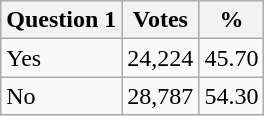<table class=wikitable>
<tr>
<th>Question 1</th>
<th>Votes</th>
<th>%</th>
</tr>
<tr>
<td>Yes</td>
<td align="right">24,224</td>
<td align="right">45.70</td>
</tr>
<tr>
<td>No</td>
<td align="right">28,787</td>
<td align="right">54.30</td>
</tr>
</table>
